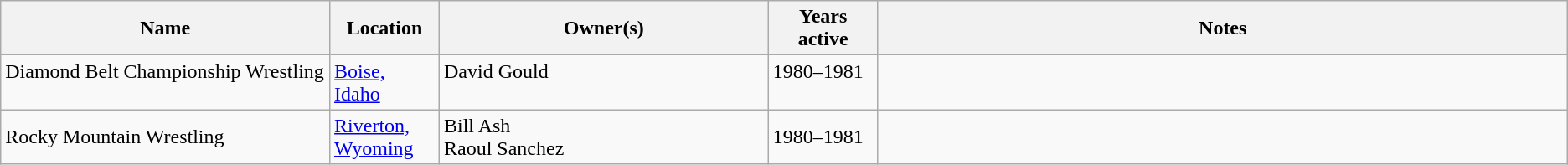<table class=wikitable>
<tr>
<th width="21%">Name</th>
<th width="7%">Location</th>
<th width="21%">Owner(s)</th>
<th width="7%">Years active</th>
<th width="55%">Notes</th>
</tr>
<tr valign="top">
<td>Diamond Belt Championship Wrestling</td>
<td><a href='#'>Boise, Idaho</a></td>
<td>David Gould</td>
<td>1980–1981</td>
<td></td>
</tr>
<tr>
<td>Rocky Mountain Wrestling</td>
<td><a href='#'>Riverton, Wyoming</a></td>
<td>Bill Ash<br>Raoul Sanchez</td>
<td>1980–1981</td>
<td></td>
</tr>
</table>
